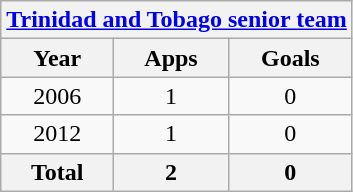<table class="wikitable" style="text-align:center">
<tr>
<th colspan=4><a href='#'>Trinidad and Tobago senior team</a></th>
</tr>
<tr>
<th>Year</th>
<th>Apps</th>
<th>Goals</th>
</tr>
<tr>
<td>2006</td>
<td>1</td>
<td>0</td>
</tr>
<tr>
<td>2012</td>
<td>1</td>
<td>0</td>
</tr>
<tr>
<th>Total</th>
<th>2</th>
<th>0</th>
</tr>
</table>
